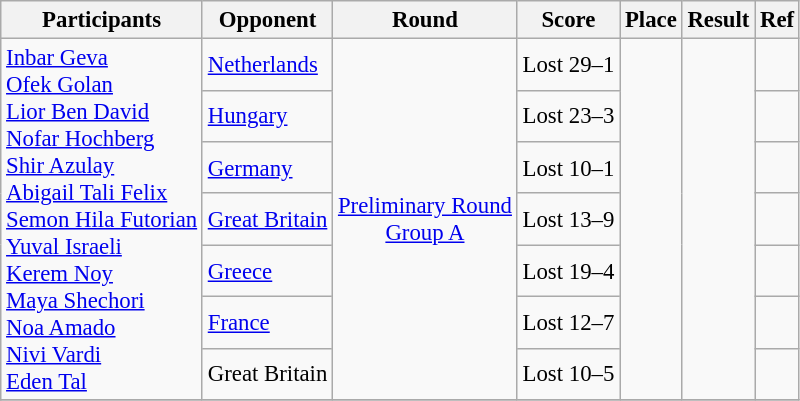<table class="wikitable" style="font-size: 95%;">
<tr>
<th>Participants</th>
<th>Opponent</th>
<th>Round</th>
<th>Score</th>
<th>Place</th>
<th>Result</th>
<th>Ref</th>
</tr>
<tr>
<td rowspan="7"><a href='#'>Inbar Geva</a><br><a href='#'>Ofek Golan</a><br><a href='#'>Lior Ben David</a><br><a href='#'>Nofar Hochberg</a><br><a href='#'>Shir Azulay</a><br><a href='#'>Abigail Tali Felix</a><br><a href='#'>Semon Hila Futorian</a><br><a href='#'>Yuval Israeli</a><br><a href='#'>Kerem Noy</a><br><a href='#'>Maya Shechori</a><br><a href='#'>Noa Amado</a><br><a href='#'>Nivi Vardi</a><br><a href='#'>Eden Tal</a></td>
<td><a href='#'>Netherlands</a></td>
<td align=center rowspan=7><a href='#'>Preliminary Round<br>Group A</a></td>
<td>Lost 29–1</td>
<td align=center rowspan=7></td>
<td align=center rowspan=7></td>
<td></td>
</tr>
<tr>
<td><a href='#'>Hungary</a></td>
<td>Lost 23–3</td>
<td></td>
</tr>
<tr>
<td><a href='#'>Germany</a></td>
<td>Lost 10–1</td>
<td></td>
</tr>
<tr>
<td><a href='#'>Great Britain</a></td>
<td>Lost 13–9</td>
<td></td>
</tr>
<tr>
<td><a href='#'>Greece</a></td>
<td>Lost 19–4</td>
<td></td>
</tr>
<tr>
<td><a href='#'>France</a></td>
<td>Lost 12–7</td>
<td></td>
</tr>
<tr>
<td>Great Britain</td>
<td>Lost 10–5</td>
<td></td>
</tr>
<tr>
</tr>
</table>
